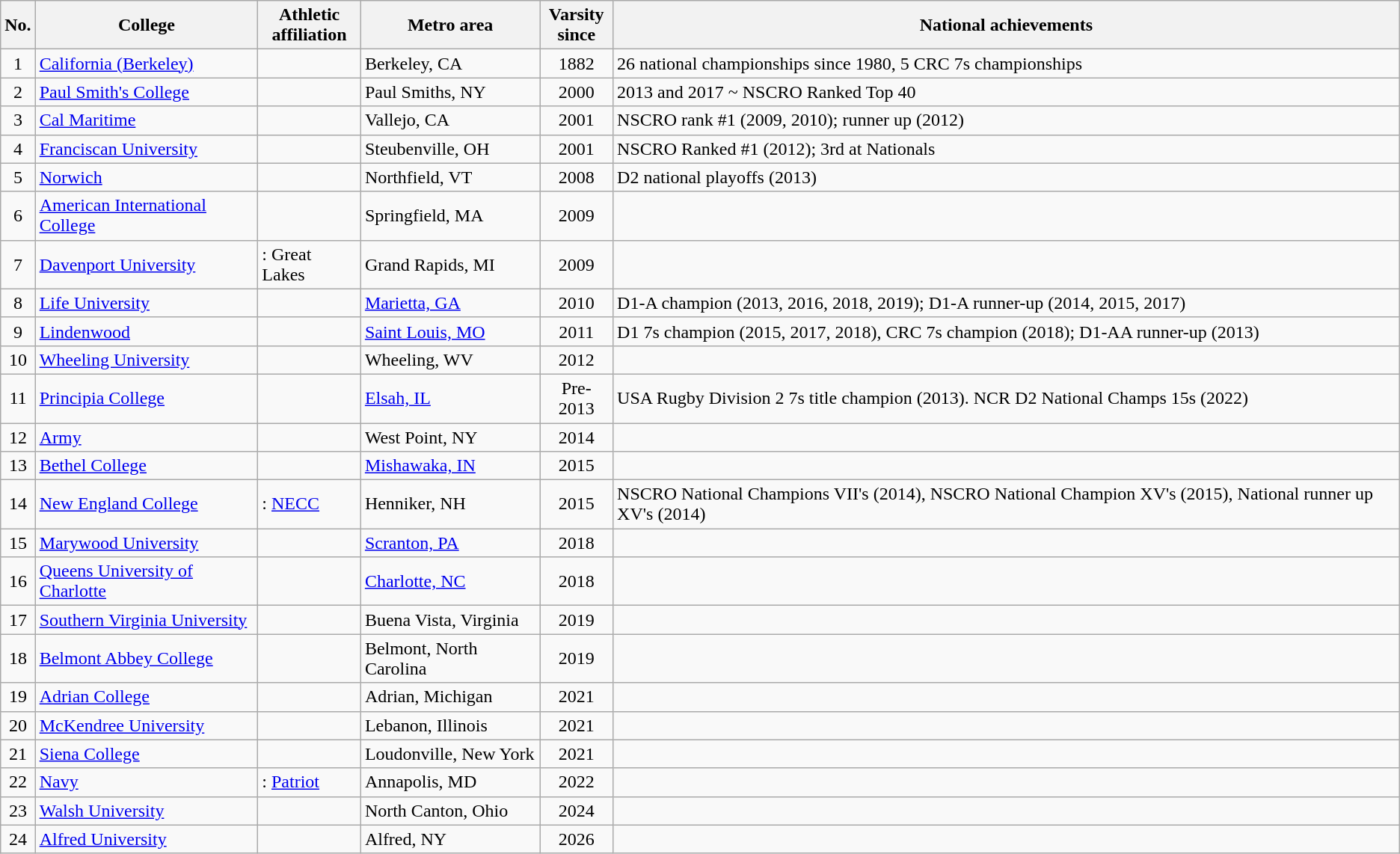<table class="wikitable sortable">
<tr>
<th>No.</th>
<th>College</th>
<th>Athletic<br>affiliation</th>
<th>Metro area</th>
<th>Varsity<br>since</th>
<th class=unsortable>National achievements</th>
</tr>
<tr>
<td align="center">1</td>
<td><a href='#'>California (Berkeley)</a></td>
<td></td>
<td>Berkeley, CA</td>
<td align="center">1882</td>
<td>26 national championships since 1980, 5 CRC 7s championships</td>
</tr>
<tr>
<td align="center">2</td>
<td><a href='#'>Paul Smith's College</a></td>
<td></td>
<td>Paul Smiths, NY</td>
<td align="center">2000</td>
<td>2013 and 2017 ~ NSCRO Ranked Top 40</td>
</tr>
<tr>
<td align="center">3</td>
<td><a href='#'>Cal Maritime</a></td>
<td></td>
<td>Vallejo, CA</td>
<td align="center">2001</td>
<td>NSCRO rank #1 (2009, 2010); runner up (2012)</td>
</tr>
<tr>
<td align="center">4</td>
<td><a href='#'>Franciscan University</a></td>
<td></td>
<td>Steubenville, OH</td>
<td align="center">2001</td>
<td>NSCRO Ranked #1 (2012); 3rd at Nationals</td>
</tr>
<tr>
<td align="center">5</td>
<td><a href='#'>Norwich</a></td>
<td></td>
<td>Northfield, VT</td>
<td align="center">2008</td>
<td>D2 national playoffs (2013)</td>
</tr>
<tr>
<td align="center">6</td>
<td><a href='#'>American International College</a></td>
<td></td>
<td>Springfield, MA</td>
<td align="center">2009</td>
<td></td>
</tr>
<tr>
<td align="center">7</td>
<td><a href='#'>Davenport University</a></td>
<td>: Great Lakes</td>
<td>Grand Rapids, MI</td>
<td align="center">2009</td>
<td></td>
</tr>
<tr>
<td align="center">8</td>
<td><a href='#'>Life University</a></td>
<td></td>
<td><a href='#'>Marietta, GA</a></td>
<td align="center">2010</td>
<td>D1-A champion (2013, 2016, 2018, 2019); D1-A runner-up (2014, 2015, 2017)</td>
</tr>
<tr>
<td align="center">9</td>
<td><a href='#'>Lindenwood</a></td>
<td></td>
<td><a href='#'>Saint Louis, MO</a></td>
<td align="center">2011</td>
<td>D1 7s champion (2015, 2017, 2018), CRC 7s champion (2018); D1-AA runner-up (2013)</td>
</tr>
<tr>
<td align="center">10</td>
<td><a href='#'>Wheeling University</a></td>
<td></td>
<td>Wheeling, WV</td>
<td align="center">2012</td>
<td></td>
</tr>
<tr>
<td align="center">11</td>
<td><a href='#'>Principia College</a></td>
<td></td>
<td><a href='#'>Elsah, IL</a></td>
<td align="center">Pre-2013</td>
<td>USA Rugby Division 2 7s title champion (2013). NCR D2 National Champs 15s (2022)</td>
</tr>
<tr>
<td align="center">12</td>
<td><a href='#'>Army</a></td>
<td></td>
<td>West Point, NY</td>
<td align="center">2014</td>
<td></td>
</tr>
<tr>
<td align="center">13</td>
<td><a href='#'>Bethel College</a></td>
<td></td>
<td><a href='#'>Mishawaka, IN</a></td>
<td align="center">2015</td>
<td></td>
</tr>
<tr>
<td align="center">14</td>
<td><a href='#'>New England College</a></td>
<td>: <a href='#'>NECC</a></td>
<td>Henniker, NH</td>
<td align="center">2015</td>
<td>NSCRO National Champions VII's (2014), NSCRO National Champion XV's (2015), National runner up XV's (2014)</td>
</tr>
<tr>
<td align="center">15</td>
<td><a href='#'>Marywood University</a></td>
<td></td>
<td><a href='#'>Scranton, PA</a></td>
<td align="center">2018</td>
<td></td>
</tr>
<tr>
<td align="center">16</td>
<td align="left"><a href='#'>Queens University of Charlotte</a></td>
<td></td>
<td><a href='#'>Charlotte, NC</a></td>
<td align="center">2018</td>
<td></td>
</tr>
<tr>
<td align="center">17</td>
<td><a href='#'>Southern Virginia University</a></td>
<td></td>
<td>Buena Vista, Virginia</td>
<td align="center">2019</td>
<td></td>
</tr>
<tr>
<td align="center">18</td>
<td><a href='#'>Belmont Abbey College</a></td>
<td></td>
<td>Belmont, North Carolina</td>
<td align="center">2019</td>
<td></td>
</tr>
<tr>
<td align="center">19</td>
<td><a href='#'>Adrian College</a></td>
<td></td>
<td>Adrian, Michigan</td>
<td align="center">2021</td>
<td></td>
</tr>
<tr>
<td align="center">20</td>
<td><a href='#'>McKendree University</a></td>
<td></td>
<td>Lebanon, Illinois</td>
<td align="center">2021</td>
<td></td>
</tr>
<tr>
<td align="center">21</td>
<td><a href='#'>Siena College</a></td>
<td></td>
<td>Loudonville, New York</td>
<td align="center">2021</td>
<td></td>
</tr>
<tr>
<td align="center">22</td>
<td><a href='#'>Navy</a></td>
<td>: <a href='#'>Patriot</a></td>
<td>Annapolis, MD</td>
<td align="center">2022</td>
<td></td>
</tr>
<tr>
<td align="center">23</td>
<td align="left"><a href='#'>Walsh University</a></td>
<td></td>
<td>North Canton, Ohio</td>
<td align="center">2024</td>
<td></td>
</tr>
<tr>
<td align="center">24</td>
<td><a href='#'>Alfred University</a></td>
<td></td>
<td>Alfred, NY</td>
<td align="center">2026</td>
<td></td>
</tr>
</table>
